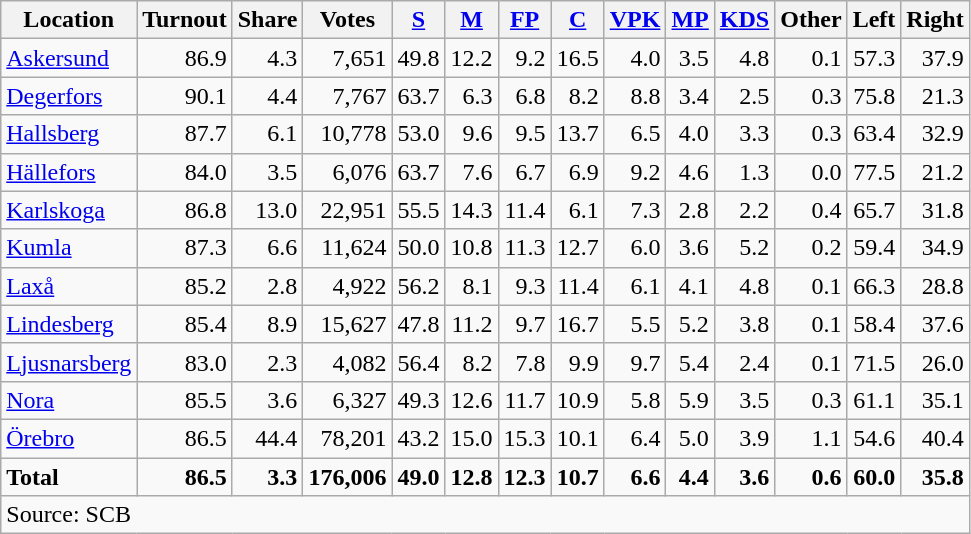<table class="wikitable sortable" style=text-align:right>
<tr>
<th>Location</th>
<th>Turnout</th>
<th>Share</th>
<th>Votes</th>
<th><a href='#'>S</a></th>
<th><a href='#'>M</a></th>
<th><a href='#'>FP</a></th>
<th><a href='#'>C</a></th>
<th><a href='#'>VPK</a></th>
<th><a href='#'>MP</a></th>
<th><a href='#'>KDS</a></th>
<th>Other</th>
<th>Left</th>
<th>Right</th>
</tr>
<tr>
<td align=left><a href='#'>Askersund</a></td>
<td>86.9</td>
<td>4.3</td>
<td>7,651</td>
<td>49.8</td>
<td>12.2</td>
<td>9.2</td>
<td>16.5</td>
<td>4.0</td>
<td>3.5</td>
<td>4.8</td>
<td>0.1</td>
<td>57.3</td>
<td>37.9</td>
</tr>
<tr>
<td align=left><a href='#'>Degerfors</a></td>
<td>90.1</td>
<td>4.4</td>
<td>7,767</td>
<td>63.7</td>
<td>6.3</td>
<td>6.8</td>
<td>8.2</td>
<td>8.8</td>
<td>3.4</td>
<td>2.5</td>
<td>0.3</td>
<td>75.8</td>
<td>21.3</td>
</tr>
<tr>
<td align=left><a href='#'>Hallsberg</a></td>
<td>87.7</td>
<td>6.1</td>
<td>10,778</td>
<td>53.0</td>
<td>9.6</td>
<td>9.5</td>
<td>13.7</td>
<td>6.5</td>
<td>4.0</td>
<td>3.3</td>
<td>0.3</td>
<td>63.4</td>
<td>32.9</td>
</tr>
<tr>
<td align=left><a href='#'>Hällefors</a></td>
<td>84.0</td>
<td>3.5</td>
<td>6,076</td>
<td>63.7</td>
<td>7.6</td>
<td>6.7</td>
<td>6.9</td>
<td>9.2</td>
<td>4.6</td>
<td>1.3</td>
<td>0.0</td>
<td>77.5</td>
<td>21.2</td>
</tr>
<tr>
<td align=left><a href='#'>Karlskoga</a></td>
<td>86.8</td>
<td>13.0</td>
<td>22,951</td>
<td>55.5</td>
<td>14.3</td>
<td>11.4</td>
<td>6.1</td>
<td>7.3</td>
<td>2.8</td>
<td>2.2</td>
<td>0.4</td>
<td>65.7</td>
<td>31.8</td>
</tr>
<tr>
<td align=left><a href='#'>Kumla</a></td>
<td>87.3</td>
<td>6.6</td>
<td>11,624</td>
<td>50.0</td>
<td>10.8</td>
<td>11.3</td>
<td>12.7</td>
<td>6.0</td>
<td>3.6</td>
<td>5.2</td>
<td>0.2</td>
<td>59.4</td>
<td>34.9</td>
</tr>
<tr>
<td align=left><a href='#'>Laxå</a></td>
<td>85.2</td>
<td>2.8</td>
<td>4,922</td>
<td>56.2</td>
<td>8.1</td>
<td>9.3</td>
<td>11.4</td>
<td>6.1</td>
<td>4.1</td>
<td>4.8</td>
<td>0.1</td>
<td>66.3</td>
<td>28.8</td>
</tr>
<tr>
<td align=left><a href='#'>Lindesberg</a></td>
<td>85.4</td>
<td>8.9</td>
<td>15,627</td>
<td>47.8</td>
<td>11.2</td>
<td>9.7</td>
<td>16.7</td>
<td>5.5</td>
<td>5.2</td>
<td>3.8</td>
<td>0.1</td>
<td>58.4</td>
<td>37.6</td>
</tr>
<tr>
<td align=left><a href='#'>Ljusnarsberg</a></td>
<td>83.0</td>
<td>2.3</td>
<td>4,082</td>
<td>56.4</td>
<td>8.2</td>
<td>7.8</td>
<td>9.9</td>
<td>9.7</td>
<td>5.4</td>
<td>2.4</td>
<td>0.1</td>
<td>71.5</td>
<td>26.0</td>
</tr>
<tr>
<td align=left><a href='#'>Nora</a></td>
<td>85.5</td>
<td>3.6</td>
<td>6,327</td>
<td>49.3</td>
<td>12.6</td>
<td>11.7</td>
<td>10.9</td>
<td>5.8</td>
<td>5.9</td>
<td>3.5</td>
<td>0.3</td>
<td>61.1</td>
<td>35.1</td>
</tr>
<tr>
<td align=left><a href='#'>Örebro</a></td>
<td>86.5</td>
<td>44.4</td>
<td>78,201</td>
<td>43.2</td>
<td>15.0</td>
<td>15.3</td>
<td>10.1</td>
<td>6.4</td>
<td>5.0</td>
<td>3.9</td>
<td>1.1</td>
<td>54.6</td>
<td>40.4</td>
</tr>
<tr>
<td align=left><strong>Total</strong></td>
<td><strong>86.5</strong></td>
<td><strong>3.3</strong></td>
<td><strong>176,006</strong></td>
<td><strong>49.0</strong></td>
<td><strong>12.8</strong></td>
<td><strong>12.3</strong></td>
<td><strong>10.7</strong></td>
<td><strong>6.6</strong></td>
<td><strong>4.4</strong></td>
<td><strong>3.6</strong></td>
<td><strong>0.6</strong></td>
<td><strong>60.0</strong></td>
<td><strong>35.8</strong></td>
</tr>
<tr>
<td align=left colspan=14>Source: SCB </td>
</tr>
</table>
